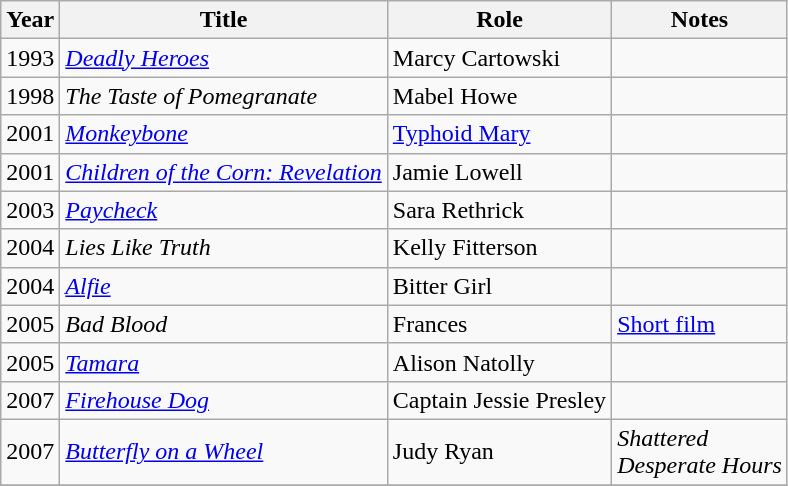<table class="wikitable sortable">
<tr>
<th>Year</th>
<th>Title</th>
<th>Role</th>
<th class="unsortable">Notes</th>
</tr>
<tr>
<td>1993</td>
<td><em><a href='#'>Deadly Heroes</a></em></td>
<td>Marcy Cartowski</td>
<td></td>
</tr>
<tr>
<td>1998</td>
<td data-sort-value="Taste of Pomegranate, The"><em>The Taste of Pomegranate</em></td>
<td>Mabel Howe</td>
<td></td>
</tr>
<tr>
<td>2001</td>
<td><em><a href='#'>Monkeybone</a></em></td>
<td><a href='#'>Typhoid Mary</a></td>
<td></td>
</tr>
<tr>
<td>2001</td>
<td><em><a href='#'>Children of the Corn: Revelation</a></em></td>
<td>Jamie Lowell</td>
<td></td>
</tr>
<tr>
<td>2003</td>
<td><em><a href='#'>Paycheck</a></em></td>
<td>Sara Rethrick</td>
<td></td>
</tr>
<tr>
<td>2004</td>
<td><em>Lies Like Truth</em></td>
<td>Kelly Fitterson</td>
<td></td>
</tr>
<tr>
<td>2004</td>
<td><em><a href='#'>Alfie</a></em></td>
<td>Bitter Girl</td>
<td></td>
</tr>
<tr>
<td>2005</td>
<td><em>Bad Blood</em></td>
<td>Frances</td>
<td><a href='#'>Short film</a></td>
</tr>
<tr>
<td>2005</td>
<td><em><a href='#'>Tamara</a></em></td>
<td>Alison Natolly</td>
<td></td>
</tr>
<tr>
<td>2007</td>
<td><em><a href='#'>Firehouse Dog</a></em></td>
<td>Captain Jessie Presley</td>
<td></td>
</tr>
<tr>
<td>2007</td>
<td><em><a href='#'>Butterfly on a Wheel</a></em></td>
<td>Judy Ryan</td>
<td> <em>Shattered</em><br> <em>Desperate Hours</em></td>
</tr>
<tr>
</tr>
</table>
